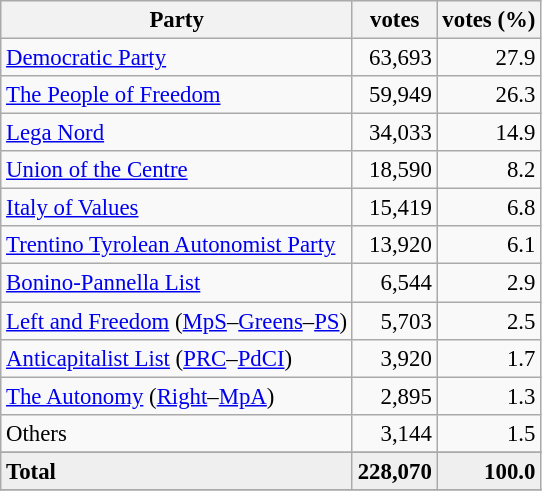<table class="wikitable" style="font-size:95%">
<tr bgcolor="EFEFEF">
<th>Party</th>
<th>votes</th>
<th>votes (%)</th>
</tr>
<tr>
<td><a href='#'>Democratic Party</a></td>
<td align=right>63,693</td>
<td align=right>27.9</td>
</tr>
<tr>
<td><a href='#'>The People of Freedom</a></td>
<td align=right>59,949</td>
<td align=right>26.3</td>
</tr>
<tr>
<td><a href='#'>Lega Nord</a></td>
<td align=right>34,033</td>
<td align=right>14.9</td>
</tr>
<tr>
<td><a href='#'>Union of the Centre</a></td>
<td align=right>18,590</td>
<td align=right>8.2</td>
</tr>
<tr>
<td><a href='#'>Italy of Values</a></td>
<td align=right>15,419</td>
<td align=right>6.8</td>
</tr>
<tr>
<td><a href='#'>Trentino Tyrolean Autonomist Party</a></td>
<td align=right>13,920</td>
<td align=right>6.1</td>
</tr>
<tr>
<td><a href='#'>Bonino-Pannella List</a></td>
<td align=right>6,544</td>
<td align=right>2.9</td>
</tr>
<tr>
<td><a href='#'>Left and Freedom</a> (<a href='#'>MpS</a>–<a href='#'>Greens</a>–<a href='#'>PS</a>)</td>
<td align=right>5,703</td>
<td align=right>2.5</td>
</tr>
<tr>
<td><a href='#'>Anticapitalist List</a> (<a href='#'>PRC</a>–<a href='#'>PdCI</a>)</td>
<td align=right>3,920</td>
<td align=right>1.7</td>
</tr>
<tr>
<td><a href='#'>The Autonomy</a> (<a href='#'>Right</a>–<a href='#'>MpA</a>)</td>
<td align=right>2,895</td>
<td align=right>1.3</td>
</tr>
<tr>
<td>Others</td>
<td align=right>3,144</td>
<td align=right>1.5</td>
</tr>
<tr>
</tr>
<tr bgcolor="EFEFEF">
<td><strong>Total</strong></td>
<td align=right><strong>228,070</strong></td>
<td align=right><strong>100.0</strong></td>
</tr>
<tr>
</tr>
</table>
